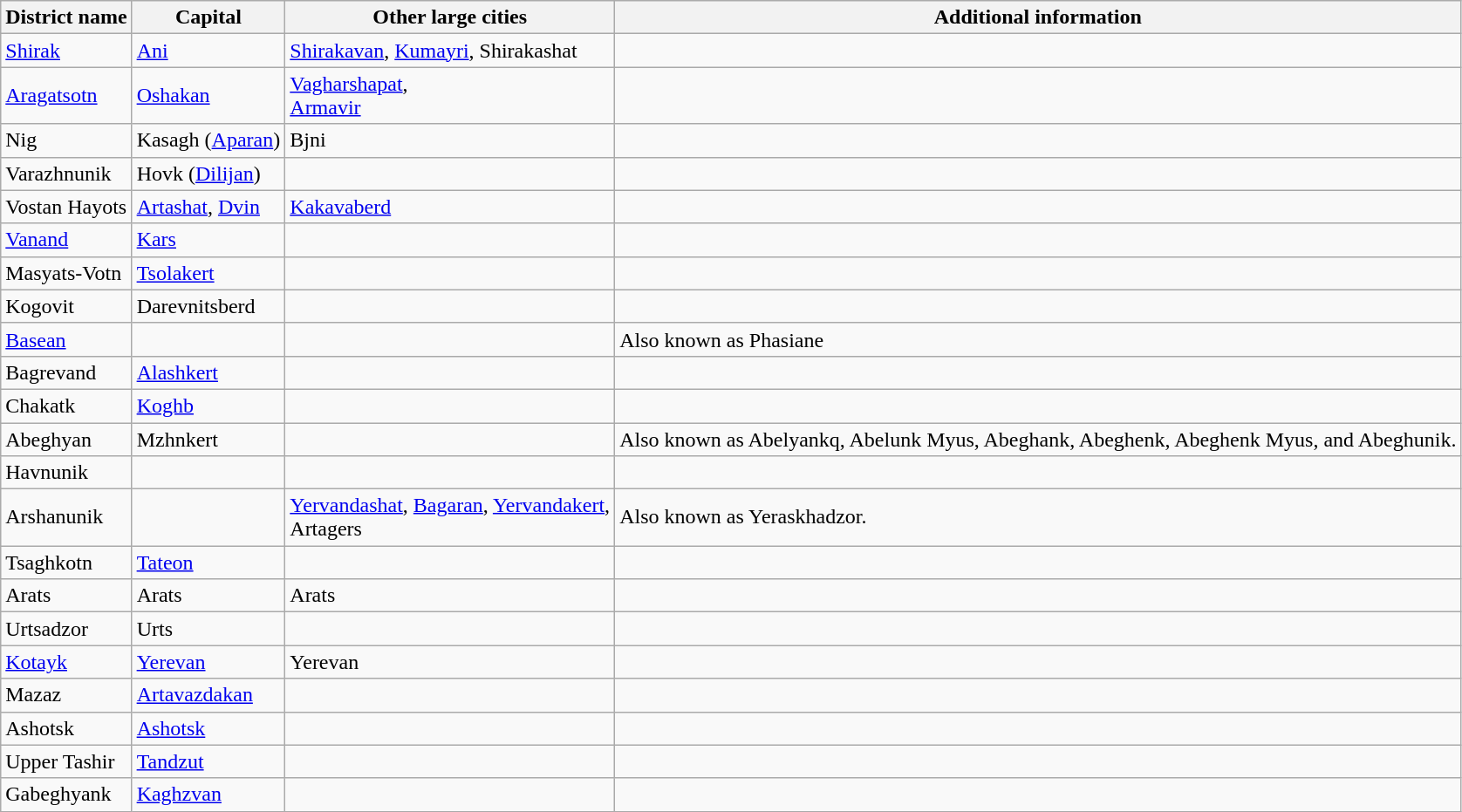<table class="wikitable">
<tr>
<th>District name</th>
<th>Capital</th>
<th>Other large cities</th>
<th>Additional information</th>
</tr>
<tr>
<td><a href='#'>Shirak</a></td>
<td><a href='#'>Ani</a></td>
<td><a href='#'>Shirakavan</a>, <a href='#'>Kumayri</a>, Shirakashat</td>
<td></td>
</tr>
<tr>
<td><a href='#'>Aragatsotn</a></td>
<td><a href='#'>Oshakan</a></td>
<td><a href='#'>Vagharshapat</a>,<br><a href='#'>Armavir</a></td>
<td></td>
</tr>
<tr>
<td>Nig</td>
<td>Kasagh (<a href='#'>Aparan</a>)</td>
<td>Bjni</td>
<td></td>
</tr>
<tr>
<td>Varazhnunik</td>
<td>Hovk (<a href='#'>Dilijan</a>)</td>
<td></td>
<td></td>
</tr>
<tr>
<td>Vostan Hayots</td>
<td><a href='#'>Artashat</a>, <a href='#'>Dvin</a></td>
<td><a href='#'>Kakavaberd</a></td>
<td></td>
</tr>
<tr>
<td><a href='#'>Vanand</a></td>
<td><a href='#'>Kars</a></td>
<td></td>
<td></td>
</tr>
<tr>
<td>Masyats-Votn</td>
<td><a href='#'>Tsolakert</a></td>
<td></td>
<td></td>
</tr>
<tr>
<td>Kogovit</td>
<td>Darevnitsberd</td>
<td></td>
<td></td>
</tr>
<tr>
<td><a href='#'>Basean</a></td>
<td></td>
<td></td>
<td>Also known as Phasiane</td>
</tr>
<tr>
<td>Bagrevand</td>
<td><a href='#'>Alashkert</a></td>
<td></td>
<td></td>
</tr>
<tr>
<td>Chakatk</td>
<td><a href='#'>Koghb</a></td>
<td></td>
<td></td>
</tr>
<tr>
<td>Abeghyan</td>
<td>Mzhnkert</td>
<td></td>
<td>Also known as Abelyankq, Abelunk Myus, Abeghank, Abeghenk, Abeghenk Myus, and Abeghunik.</td>
</tr>
<tr>
<td>Havnunik</td>
<td></td>
<td></td>
<td></td>
</tr>
<tr>
<td>Arshanunik</td>
<td></td>
<td><a href='#'>Yervandashat</a>, <a href='#'>Bagaran</a>, <a href='#'>Yervandakert</a>,<br>Artagers</td>
<td>Also known as Yeraskhadzor.</td>
</tr>
<tr>
<td>Tsaghkotn</td>
<td><a href='#'>Tateon</a></td>
<td></td>
<td></td>
</tr>
<tr>
<td>Arats</td>
<td>Arats</td>
<td>Arats</td>
<td></td>
</tr>
<tr>
<td>Urtsadzor</td>
<td>Urts</td>
<td></td>
<td></td>
</tr>
<tr>
<td><a href='#'>Kotayk</a></td>
<td><a href='#'>Yerevan</a></td>
<td>Yerevan</td>
<td></td>
</tr>
<tr>
<td>Mazaz</td>
<td><a href='#'>Artavazdakan</a></td>
<td></td>
<td></td>
</tr>
<tr>
<td>Ashotsk</td>
<td><a href='#'>Ashotsk</a></td>
<td></td>
<td></td>
</tr>
<tr>
<td>Upper Tashir</td>
<td><a href='#'>Tandzut</a></td>
<td></td>
<td></td>
</tr>
<tr>
<td>Gabeghyank</td>
<td><a href='#'>Kaghzvan</a></td>
<td></td>
</tr>
</table>
